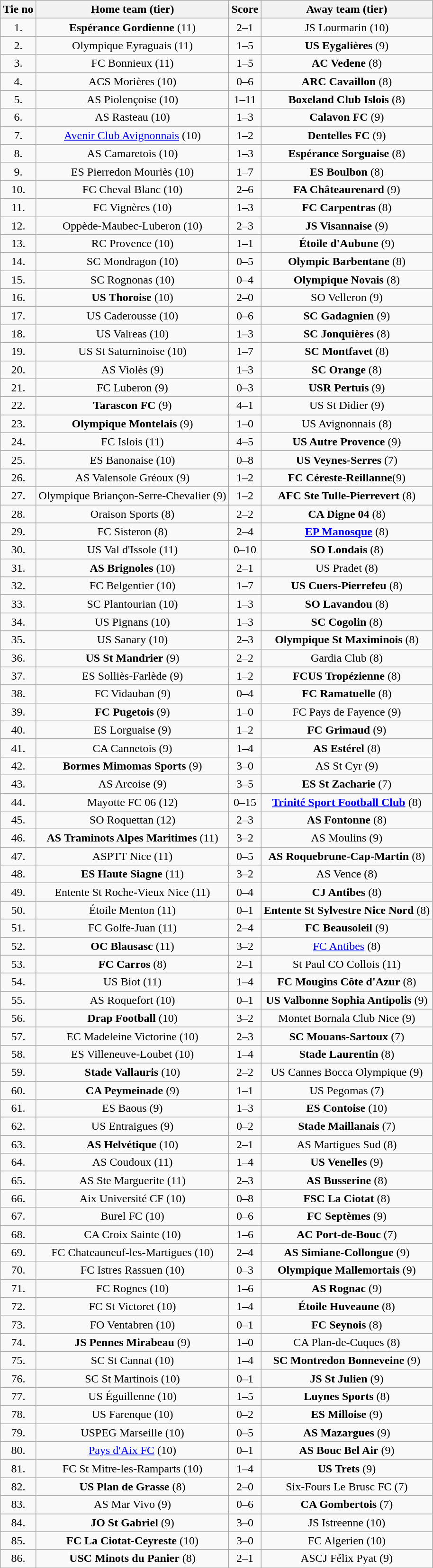<table class="wikitable" style="text-align: center">
<tr>
<th>Tie no</th>
<th>Home team (tier)</th>
<th>Score</th>
<th>Away team (tier)</th>
</tr>
<tr>
<td>1.</td>
<td><strong>Espérance Gordienne</strong> (11)</td>
<td>2–1</td>
<td>JS Lourmarin (10)</td>
</tr>
<tr>
<td>2.</td>
<td>Olympique Eyraguais (11)</td>
<td>1–5</td>
<td><strong>US Eygalières</strong> (9)</td>
</tr>
<tr>
<td>3.</td>
<td>FC Bonnieux (11)</td>
<td>1–5</td>
<td><strong>AC Vedene</strong> (8)</td>
</tr>
<tr>
<td>4.</td>
<td>ACS Morières (10)</td>
<td>0–6</td>
<td><strong>ARC Cavaillon</strong> (8)</td>
</tr>
<tr>
<td>5.</td>
<td>AS Piolençoise (10)</td>
<td>1–11</td>
<td><strong>Boxeland Club Islois</strong> (8)</td>
</tr>
<tr>
<td>6.</td>
<td>AS Rasteau (10)</td>
<td>1–3</td>
<td><strong>Calavon FC</strong> (9)</td>
</tr>
<tr>
<td>7.</td>
<td><a href='#'>Avenir Club Avignonnais</a> (10)</td>
<td>1–2</td>
<td><strong>Dentelles FC</strong> (9)</td>
</tr>
<tr>
<td>8.</td>
<td>AS Camaretois (10)</td>
<td>1–3</td>
<td><strong>Espérance Sorguaise</strong> (8)</td>
</tr>
<tr>
<td>9.</td>
<td>ES Pierredon Mouriès (10)</td>
<td>1–7</td>
<td><strong>ES Boulbon</strong> (8)</td>
</tr>
<tr>
<td>10.</td>
<td>FC Cheval Blanc (10)</td>
<td>2–6</td>
<td><strong>FA Châteaurenard</strong> (9)</td>
</tr>
<tr>
<td>11.</td>
<td>FC Vignères (10)</td>
<td>1–3</td>
<td><strong>FC Carpentras</strong> (8)</td>
</tr>
<tr>
<td>12.</td>
<td>Oppède-Maubec-Luberon (10)</td>
<td>2–3</td>
<td><strong>JS Visannaise</strong> (9)</td>
</tr>
<tr>
<td>13.</td>
<td>RC Provence (10)</td>
<td>1–1 </td>
<td><strong>Étoile d'Aubune</strong> (9)</td>
</tr>
<tr>
<td>14.</td>
<td>SC Mondragon (10)</td>
<td>0–5</td>
<td><strong>Olympic Barbentane</strong> (8)</td>
</tr>
<tr>
<td>15.</td>
<td>SC Rognonas (10)</td>
<td>0–4</td>
<td><strong>Olympique Novais</strong> (8)</td>
</tr>
<tr>
<td>16.</td>
<td><strong>US Thoroise</strong> (10)</td>
<td>2–0</td>
<td>SO Velleron (9)</td>
</tr>
<tr>
<td>17.</td>
<td>US Caderousse (10)</td>
<td>0–6</td>
<td><strong>SC Gadagnien</strong> (9)</td>
</tr>
<tr>
<td>18.</td>
<td>US Valreas (10)</td>
<td>1–3</td>
<td><strong>SC Jonquières</strong> (8)</td>
</tr>
<tr>
<td>19.</td>
<td>US St Saturninoise (10)</td>
<td>1–7</td>
<td><strong>SC Montfavet</strong> (8)</td>
</tr>
<tr>
<td>20.</td>
<td>AS Violès (9)</td>
<td>1–3 </td>
<td><strong>SC Orange</strong> (8)</td>
</tr>
<tr>
<td>21.</td>
<td>FC Luberon (9)</td>
<td>0–3</td>
<td><strong>USR Pertuis</strong> (9)</td>
</tr>
<tr>
<td>22.</td>
<td><strong>Tarascon FC</strong> (9)</td>
<td>4–1</td>
<td>US St Didier (9)</td>
</tr>
<tr>
<td>23.</td>
<td><strong>Olympique Montelais</strong> (9)</td>
<td>1–0</td>
<td>US Avignonnais (8)</td>
</tr>
<tr>
<td>24.</td>
<td>FC Islois (11)</td>
<td>4–5</td>
<td><strong>US Autre Provence</strong> (9)</td>
</tr>
<tr>
<td>25.</td>
<td>ES Banonaise (10)</td>
<td>0–8</td>
<td><strong>US Veynes-Serres</strong> (7)</td>
</tr>
<tr>
<td>26.</td>
<td>AS Valensole Gréoux (9)</td>
<td>1–2</td>
<td><strong>FC Céreste-Reillanne</strong>(9)</td>
</tr>
<tr>
<td>27.</td>
<td>Olympique Briançon-Serre-Chevalier (9)</td>
<td>1–2</td>
<td><strong>AFC Ste Tulle-Pierrevert</strong> (8)</td>
</tr>
<tr>
<td>28.</td>
<td>Oraison Sports (8)</td>
<td>2–2 </td>
<td><strong>CA Digne 04</strong> (8)</td>
</tr>
<tr>
<td>29.</td>
<td>FC Sisteron (8)</td>
<td>2–4</td>
<td><strong><a href='#'>EP Manosque</a></strong> (8)</td>
</tr>
<tr>
<td>30.</td>
<td>US Val d'Issole (11)</td>
<td>0–10</td>
<td><strong>SO Londais</strong> (8)</td>
</tr>
<tr>
<td>31.</td>
<td><strong>AS Brignoles</strong> (10)</td>
<td>2–1</td>
<td>US Pradet (8)</td>
</tr>
<tr>
<td>32.</td>
<td>FC Belgentier (10)</td>
<td>1–7</td>
<td><strong>US Cuers-Pierrefeu</strong> (8)</td>
</tr>
<tr>
<td>33.</td>
<td>SC Plantourian (10)</td>
<td>1–3</td>
<td><strong>SO Lavandou</strong> (8)</td>
</tr>
<tr>
<td>34.</td>
<td>US Pignans (10)</td>
<td>1–3</td>
<td><strong>SC Cogolin</strong> (8)</td>
</tr>
<tr>
<td>35.</td>
<td>US Sanary (10)</td>
<td>2–3</td>
<td><strong>Olympique St Maximinois</strong> (8)</td>
</tr>
<tr>
<td>36.</td>
<td><strong>US St Mandrier</strong> (9)</td>
<td>2–2 </td>
<td>Gardia Club (8)</td>
</tr>
<tr>
<td>37.</td>
<td>ES Solliès-Farlède (9)</td>
<td>1–2</td>
<td><strong>FCUS Tropézienne</strong> (8)</td>
</tr>
<tr>
<td>38.</td>
<td>FC Vidauban (9)</td>
<td>0–4</td>
<td><strong>FC Ramatuelle</strong> (8)</td>
</tr>
<tr>
<td>39.</td>
<td><strong>FC Pugetois</strong> (9)</td>
<td>1–0</td>
<td>FC Pays de Fayence (9)</td>
</tr>
<tr>
<td>40.</td>
<td>ES Lorguaise (9)</td>
<td>1–2</td>
<td><strong>FC Grimaud</strong> (9)</td>
</tr>
<tr>
<td>41.</td>
<td>CA Cannetois (9)</td>
<td>1–4</td>
<td><strong>AS Estérel</strong> (8)</td>
</tr>
<tr>
<td>42.</td>
<td><strong>Bormes Mimomas Sports</strong> (9)</td>
<td>3–0</td>
<td>AS St Cyr (9)</td>
</tr>
<tr>
<td>43.</td>
<td>AS Arcoise (9)</td>
<td>3–5</td>
<td><strong>ES St Zacharie</strong> (7)</td>
</tr>
<tr>
<td>44.</td>
<td>Mayotte FC 06 (12)</td>
<td>0–15</td>
<td><strong><a href='#'>Trinité Sport Football Club</a></strong> (8)</td>
</tr>
<tr>
<td>45.</td>
<td>SO Roquettan (12)</td>
<td>2–3</td>
<td><strong>AS Fontonne</strong> (8)</td>
</tr>
<tr>
<td>46.</td>
<td><strong>AS Traminots Alpes Maritimes</strong> (11)</td>
<td>3–2</td>
<td>AS Moulins (9)</td>
</tr>
<tr>
<td>47.</td>
<td>ASPTT Nice (11)</td>
<td>0–5</td>
<td><strong>AS Roquebrune-Cap-Martin</strong> (8)</td>
</tr>
<tr>
<td>48.</td>
<td><strong>ES Haute Siagne</strong> (11)</td>
<td>3–2</td>
<td>AS Vence (8)</td>
</tr>
<tr>
<td>49.</td>
<td>Entente St Roche-Vieux Nice (11)</td>
<td>0–4</td>
<td><strong>CJ Antibes</strong> (8)</td>
</tr>
<tr>
<td>50.</td>
<td>Étoile Menton (11)</td>
<td>0–1</td>
<td><strong>Entente St Sylvestre Nice Nord</strong> (8)</td>
</tr>
<tr>
<td>51.</td>
<td>FC Golfe-Juan (11)</td>
<td>2–4</td>
<td><strong>FC Beausoleil</strong> (9)</td>
</tr>
<tr>
<td>52.</td>
<td><strong>OC Blausasc</strong> (11)</td>
<td>3–2</td>
<td><a href='#'>FC Antibes</a> (8)</td>
</tr>
<tr>
<td>53.</td>
<td><strong>FC Carros</strong> (8)</td>
<td>2–1</td>
<td>St Paul CO Collois (11)</td>
</tr>
<tr>
<td>54.</td>
<td>US Biot (11)</td>
<td>1–4</td>
<td><strong>FC Mougins Côte d'Azur</strong> (8)</td>
</tr>
<tr>
<td>55.</td>
<td>AS Roquefort (10)</td>
<td>0–1</td>
<td><strong>US Valbonne Sophia Antipolis</strong> (9)</td>
</tr>
<tr>
<td>56.</td>
<td><strong>Drap Football</strong> (10)</td>
<td>3–2</td>
<td>Montet Bornala Club Nice (9)</td>
</tr>
<tr>
<td>57.</td>
<td>EC Madeleine Victorine (10)</td>
<td>2–3</td>
<td><strong>SC Mouans-Sartoux</strong> (7)</td>
</tr>
<tr>
<td>58.</td>
<td>ES Villeneuve-Loubet (10)</td>
<td>1–4</td>
<td><strong>Stade Laurentin</strong> (8)</td>
</tr>
<tr>
<td>59.</td>
<td><strong>Stade Vallauris</strong> (10)</td>
<td>2–2 </td>
<td>US Cannes Bocca Olympique (9)</td>
</tr>
<tr>
<td>60.</td>
<td><strong>CA Peymeinade</strong> (9)</td>
<td>1–1 </td>
<td>US Pegomas (7)</td>
</tr>
<tr>
<td>61.</td>
<td>ES Baous (9)</td>
<td>1–3</td>
<td><strong>ES Contoise</strong> (10)</td>
</tr>
<tr>
<td>62.</td>
<td>US Entraigues (9)</td>
<td>0–2</td>
<td><strong>Stade Maillanais</strong> (7)</td>
</tr>
<tr>
<td>63.</td>
<td><strong>AS Helvétique</strong> (10)</td>
<td>2–1</td>
<td>AS Martigues Sud (8)</td>
</tr>
<tr>
<td>64.</td>
<td>AS Coudoux (11)</td>
<td>1–4</td>
<td><strong>US Venelles</strong> (9)</td>
</tr>
<tr>
<td>65.</td>
<td>AS Ste Marguerite (11)</td>
<td>2–3</td>
<td><strong>AS Busserine</strong> (8)</td>
</tr>
<tr>
<td>66.</td>
<td>Aix Université CF (10)</td>
<td>0–8</td>
<td><strong>FSC La Ciotat</strong> (8)</td>
</tr>
<tr>
<td>67.</td>
<td>Burel FC (10)</td>
<td>0–6</td>
<td><strong>FC Septèmes</strong> (9)</td>
</tr>
<tr>
<td>68.</td>
<td>CA Croix Sainte (10)</td>
<td>1–6</td>
<td><strong>AC Port-de-Bouc</strong> (7)</td>
</tr>
<tr>
<td>69.</td>
<td>FC Chateauneuf-les-Martigues (10)</td>
<td>2–4</td>
<td><strong>AS Simiane-Collongue</strong> (9)</td>
</tr>
<tr>
<td>70.</td>
<td>FC Istres Rassuen (10)</td>
<td>0–3 </td>
<td><strong>Olympique Mallemortais</strong> (9)</td>
</tr>
<tr>
<td>71.</td>
<td>FC Rognes (10)</td>
<td>1–6</td>
<td><strong>AS Rognac</strong> (9)</td>
</tr>
<tr>
<td>72.</td>
<td>FC St Victoret (10)</td>
<td>1–4</td>
<td><strong>Étoile Huveaune</strong> (8)</td>
</tr>
<tr>
<td>73.</td>
<td>FO Ventabren (10)</td>
<td>0–1 </td>
<td><strong>FC Seynois</strong> (8)</td>
</tr>
<tr>
<td>74.</td>
<td><strong>JS Pennes Mirabeau</strong> (9)</td>
<td>1–0</td>
<td>CA Plan-de-Cuques (8)</td>
</tr>
<tr>
<td>75.</td>
<td>SC St Cannat (10)</td>
<td>1–4</td>
<td><strong>SC Montredon Bonneveine</strong> (9)</td>
</tr>
<tr>
<td>76.</td>
<td>SC St Martinois (10)</td>
<td>0–1</td>
<td><strong>JS St Julien</strong> (9)</td>
</tr>
<tr>
<td>77.</td>
<td>US Éguillenne (10)</td>
<td>1–5</td>
<td><strong>Luynes Sports</strong> (8)</td>
</tr>
<tr>
<td>78.</td>
<td>US Farenque (10)</td>
<td>0–2</td>
<td><strong>ES Milloise</strong> (9)</td>
</tr>
<tr>
<td>79.</td>
<td>USPEG Marseille (10)</td>
<td>0–5</td>
<td><strong>AS Mazargues</strong> (9)</td>
</tr>
<tr>
<td>80.</td>
<td><a href='#'>Pays d'Aix FC</a> (10)</td>
<td>0–1</td>
<td><strong>AS Bouc Bel Air</strong> (9)</td>
</tr>
<tr>
<td>81.</td>
<td>FC St Mitre-les-Ramparts (10)</td>
<td>1–4</td>
<td><strong>US Trets</strong> (9)</td>
</tr>
<tr>
<td>82.</td>
<td><strong>US Plan de Grasse</strong> (8)</td>
<td>2–0</td>
<td>Six-Fours Le Brusc FC (7)</td>
</tr>
<tr>
<td>83.</td>
<td>AS Mar Vivo (9)</td>
<td>0–6</td>
<td><strong>CA Gombertois</strong> (7)</td>
</tr>
<tr>
<td>84.</td>
<td><strong>JO St Gabriel</strong> (9)</td>
<td>3–0</td>
<td>JS Istreenne (10)</td>
</tr>
<tr>
<td>85.</td>
<td><strong>FC La Ciotat-Ceyreste</strong> (10)</td>
<td>3–0 </td>
<td>FC Algerien (10)</td>
</tr>
<tr>
<td>86.</td>
<td><strong>USC Minots du Panier</strong> (8)</td>
<td>2–1</td>
<td>ASCJ Félix Pyat (9)</td>
</tr>
</table>
